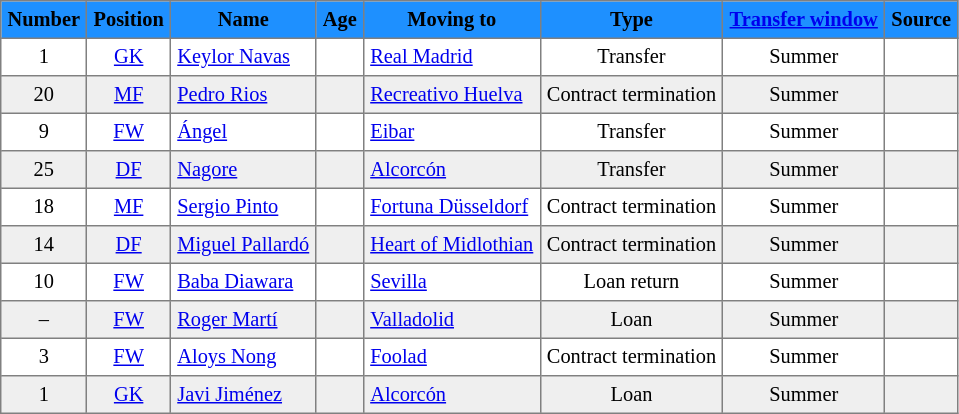<table cellpadding="4" cellspacing="0" border="1" style="text-align: center; font-size: 85%; border: gray solid 1px; border-collapse: collapse;">
<tr align="center" bgcolor="#1E90FF">
<th>Number</th>
<th>Position</th>
<th>Name</th>
<th>Age</th>
<th>Moving to</th>
<th>Type</th>
<th><a href='#'>Transfer window</a></th>
<th>Source</th>
</tr>
<tr>
<td>1</td>
<td><a href='#'>GK</a></td>
<td align="left"> <a href='#'>Keylor Navas</a></td>
<td></td>
<td align="left"><a href='#'>Real Madrid</a></td>
<td>Transfer</td>
<td>Summer</td>
<td></td>
</tr>
<tr bgcolor="#EFEFEF">
<td>20</td>
<td><a href='#'>MF</a></td>
<td align="left"> <a href='#'>Pedro Rios</a></td>
<td></td>
<td align="left"><a href='#'>Recreativo Huelva</a></td>
<td>Contract termination</td>
<td>Summer</td>
<td></td>
</tr>
<tr>
<td>9</td>
<td><a href='#'>FW</a></td>
<td align="left"> <a href='#'>Ángel</a></td>
<td></td>
<td align="left"><a href='#'>Eibar</a></td>
<td>Transfer</td>
<td>Summer</td>
<td></td>
</tr>
<tr bgcolor="#EFEFEF">
<td>25</td>
<td><a href='#'>DF</a></td>
<td align="left"> <a href='#'>Nagore</a></td>
<td></td>
<td align="left"><a href='#'>Alcorcón</a></td>
<td>Transfer</td>
<td>Summer</td>
<td></td>
</tr>
<tr>
<td>18</td>
<td><a href='#'>MF</a></td>
<td align="left"> <a href='#'>Sergio Pinto</a></td>
<td></td>
<td align="left"> <a href='#'>Fortuna Düsseldorf</a></td>
<td>Contract termination</td>
<td>Summer</td>
<td></td>
</tr>
<tr bgcolor="#EFEFEF">
<td>14</td>
<td><a href='#'>DF</a></td>
<td align="left"> <a href='#'>Miguel Pallardó</a></td>
<td></td>
<td align="left"> <a href='#'>Heart of Midlothian</a></td>
<td>Contract termination</td>
<td>Summer</td>
<td></td>
</tr>
<tr>
<td>10</td>
<td><a href='#'>FW</a></td>
<td align="left"> <a href='#'>Baba Diawara</a></td>
<td></td>
<td align="left"><a href='#'>Sevilla</a></td>
<td>Loan return</td>
<td>Summer</td>
<td></td>
</tr>
<tr bgcolor="#EFEFEF">
<td>–</td>
<td><a href='#'>FW</a></td>
<td align="left"> <a href='#'>Roger Martí</a></td>
<td></td>
<td align="left"><a href='#'>Valladolid</a></td>
<td>Loan</td>
<td>Summer</td>
<td></td>
</tr>
<tr>
<td>3</td>
<td><a href='#'>FW</a></td>
<td align="left"> <a href='#'>Aloys Nong</a></td>
<td></td>
<td align="left"> <a href='#'>Foolad</a></td>
<td>Contract termination</td>
<td>Summer</td>
<td></td>
</tr>
<tr bgcolor="#EFEFEF">
<td>1</td>
<td><a href='#'>GK</a></td>
<td align="left"> <a href='#'>Javi Jiménez</a></td>
<td></td>
<td align="left"><a href='#'>Alcorcón</a></td>
<td>Loan</td>
<td>Summer</td>
<td></td>
</tr>
</table>
